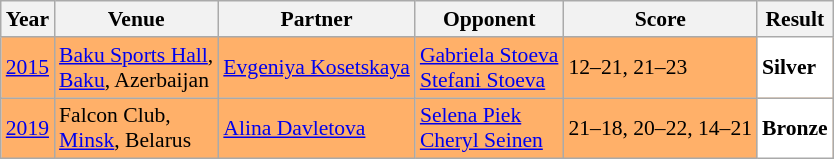<table class="sortable wikitable" style="font-size: 90%;">
<tr>
<th>Year</th>
<th>Venue</th>
<th>Partner</th>
<th>Opponent</th>
<th>Score</th>
<th>Result</th>
</tr>
<tr style="background:#FFB069">
<td align="center"><a href='#'>2015</a></td>
<td align="left"><a href='#'>Baku Sports Hall</a>,<br><a href='#'>Baku</a>, Azerbaijan</td>
<td align="left"> <a href='#'>Evgeniya Kosetskaya</a></td>
<td align="left"> <a href='#'>Gabriela Stoeva</a> <br>  <a href='#'>Stefani Stoeva</a></td>
<td align="left">12–21, 21–23</td>
<td style="text-align:left; background:white"> <strong>Silver</strong></td>
</tr>
<tr style="background:#FFB069">
<td align="center"><a href='#'>2019</a></td>
<td align="left">Falcon Club,<br><a href='#'>Minsk</a>, Belarus</td>
<td align="left"> <a href='#'>Alina Davletova</a></td>
<td align="left"> <a href='#'>Selena Piek</a> <br>  <a href='#'>Cheryl Seinen</a></td>
<td align="left">21–18, 20–22, 14–21</td>
<td style="text-align:left; background:white"> <strong>Bronze</strong></td>
</tr>
</table>
